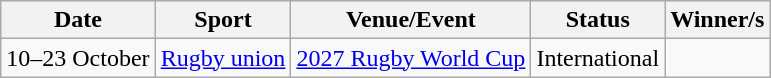<table class="wikitable source">
<tr>
<th>Date</th>
<th>Sport</th>
<th>Venue/Event</th>
<th>Status</th>
<th>Winner/s</th>
</tr>
<tr>
<td>10–23 October</td>
<td><a href='#'>Rugby union</a></td>
<td> <a href='#'>2027 Rugby World Cup</a></td>
<td>International</td>
<td></td>
</tr>
</table>
